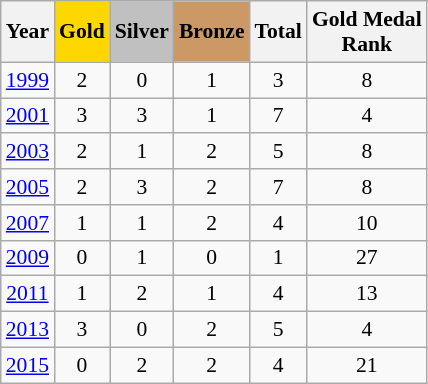<table class="wikitable sortable" style="text-align:center; font-size:90%;">
<tr>
<th scope=col>Year</th>
<th scope=col style=background-color:gold>Gold</th>
<th scope=col style=background-color:silver>Silver</th>
<th scope=col style=background-color:#CC9966>Bronze</th>
<th scope-col>Total</th>
<th scope-col>Gold Medal <br> Rank</th>
</tr>
<tr>
<td><a href='#'>1999</a></td>
<td>2</td>
<td>0</td>
<td>1</td>
<td>3</td>
<td>8</td>
</tr>
<tr>
<td><a href='#'>2001</a></td>
<td>3</td>
<td>3</td>
<td>1</td>
<td>7</td>
<td>4</td>
</tr>
<tr>
<td><a href='#'>2003</a></td>
<td>2</td>
<td>1</td>
<td>2</td>
<td>5</td>
<td>8</td>
</tr>
<tr>
<td><a href='#'>2005</a></td>
<td>2</td>
<td>3</td>
<td>2</td>
<td>7</td>
<td>8</td>
</tr>
<tr>
<td><a href='#'>2007</a></td>
<td>1</td>
<td>1</td>
<td>2</td>
<td>4</td>
<td>10</td>
</tr>
<tr>
<td><a href='#'>2009</a></td>
<td>0</td>
<td>1</td>
<td>0</td>
<td>1</td>
<td>27</td>
</tr>
<tr>
<td><a href='#'>2011</a></td>
<td>1</td>
<td>2</td>
<td>1</td>
<td>4</td>
<td>13</td>
</tr>
<tr>
<td><a href='#'>2013</a></td>
<td>3</td>
<td>0</td>
<td>2</td>
<td>5</td>
<td>4</td>
</tr>
<tr>
<td><a href='#'>2015</a></td>
<td>0</td>
<td>2</td>
<td>2</td>
<td>4</td>
<td>21</td>
</tr>
</table>
